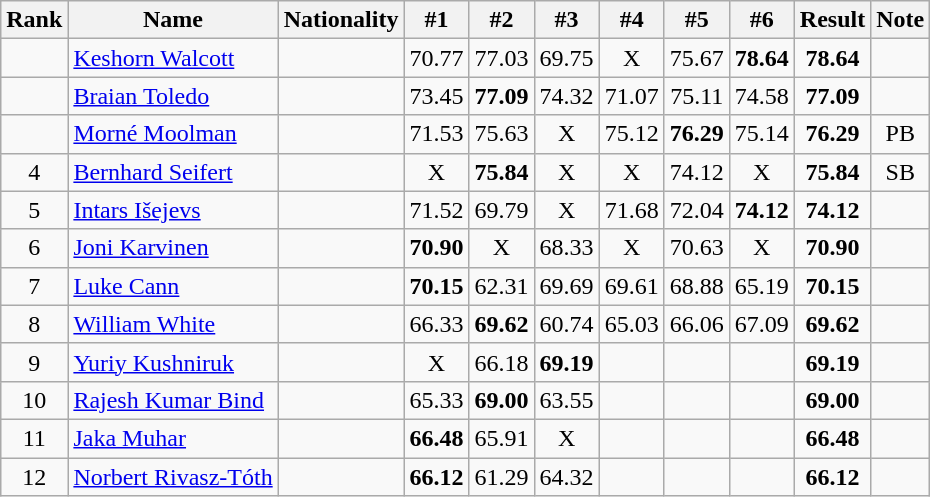<table class="wikitable sortable" style="text-align:center">
<tr>
<th>Rank</th>
<th>Name</th>
<th>Nationality</th>
<th>#1</th>
<th>#2</th>
<th>#3</th>
<th>#4</th>
<th>#5</th>
<th>#6</th>
<th>Result</th>
<th>Note</th>
</tr>
<tr>
<td></td>
<td align=left><a href='#'>Keshorn Walcott</a></td>
<td align=left></td>
<td>70.77</td>
<td>77.03</td>
<td>69.75</td>
<td>X</td>
<td>75.67</td>
<td><strong>78.64</strong></td>
<td><strong>78.64</strong></td>
<td></td>
</tr>
<tr>
<td></td>
<td align=left><a href='#'>Braian Toledo</a></td>
<td align=left></td>
<td>73.45</td>
<td><strong>77.09</strong></td>
<td>74.32</td>
<td>71.07</td>
<td>75.11</td>
<td>74.58</td>
<td><strong>77.09</strong></td>
<td></td>
</tr>
<tr>
<td></td>
<td align=left><a href='#'>Morné Moolman</a></td>
<td align=left></td>
<td>71.53</td>
<td>75.63</td>
<td>X</td>
<td>75.12</td>
<td><strong>76.29</strong></td>
<td>75.14</td>
<td><strong>76.29</strong></td>
<td>PB</td>
</tr>
<tr>
<td>4</td>
<td align=left><a href='#'>Bernhard Seifert</a></td>
<td align=left></td>
<td>X</td>
<td><strong>75.84</strong></td>
<td>X</td>
<td>X</td>
<td>74.12</td>
<td>X</td>
<td><strong>75.84</strong></td>
<td>SB</td>
</tr>
<tr>
<td>5</td>
<td align=left><a href='#'>Intars Išejevs</a></td>
<td align=left></td>
<td>71.52</td>
<td>69.79</td>
<td>X</td>
<td>71.68</td>
<td>72.04</td>
<td><strong>74.12</strong></td>
<td><strong>74.12</strong></td>
<td></td>
</tr>
<tr>
<td>6</td>
<td align=left><a href='#'>Joni Karvinen</a></td>
<td align=left></td>
<td><strong>70.90</strong></td>
<td>X</td>
<td>68.33</td>
<td>X</td>
<td>70.63</td>
<td>X</td>
<td><strong>70.90</strong></td>
<td></td>
</tr>
<tr>
<td>7</td>
<td align=left><a href='#'>Luke Cann</a></td>
<td align=left></td>
<td><strong>70.15</strong></td>
<td>62.31</td>
<td>69.69</td>
<td>69.61</td>
<td>68.88</td>
<td>65.19</td>
<td><strong>70.15</strong></td>
<td></td>
</tr>
<tr>
<td>8</td>
<td align=left><a href='#'>William White</a></td>
<td align=left></td>
<td>66.33</td>
<td><strong>69.62</strong></td>
<td>60.74</td>
<td>65.03</td>
<td>66.06</td>
<td>67.09</td>
<td><strong>69.62</strong></td>
<td></td>
</tr>
<tr>
<td>9</td>
<td align=left><a href='#'>Yuriy Kushniruk</a></td>
<td align=left></td>
<td>X</td>
<td>66.18</td>
<td><strong>69.19</strong></td>
<td></td>
<td></td>
<td></td>
<td><strong>69.19</strong></td>
<td></td>
</tr>
<tr>
<td>10</td>
<td align=left><a href='#'>Rajesh Kumar Bind</a></td>
<td align=left></td>
<td>65.33</td>
<td><strong>69.00</strong></td>
<td>63.55</td>
<td></td>
<td></td>
<td></td>
<td><strong>69.00</strong></td>
<td></td>
</tr>
<tr>
<td>11</td>
<td align=left><a href='#'>Jaka Muhar</a></td>
<td align=left></td>
<td><strong>66.48</strong></td>
<td>65.91</td>
<td>X</td>
<td></td>
<td></td>
<td></td>
<td><strong>66.48</strong></td>
<td></td>
</tr>
<tr>
<td>12</td>
<td align=left><a href='#'>Norbert Rivasz-Tóth</a></td>
<td align=left></td>
<td><strong>66.12</strong></td>
<td>61.29</td>
<td>64.32</td>
<td></td>
<td></td>
<td></td>
<td><strong>66.12</strong></td>
<td></td>
</tr>
</table>
